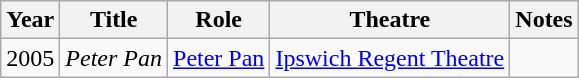<table class="wikitable">
<tr>
<th>Year</th>
<th>Title</th>
<th>Role</th>
<th>Theatre</th>
<th>Notes</th>
</tr>
<tr>
<td>2005</td>
<td><em>Peter Pan</em></td>
<td><a href='#'>Peter Pan</a></td>
<td><a href='#'>Ipswich Regent Theatre</a></td>
<td></td>
</tr>
</table>
